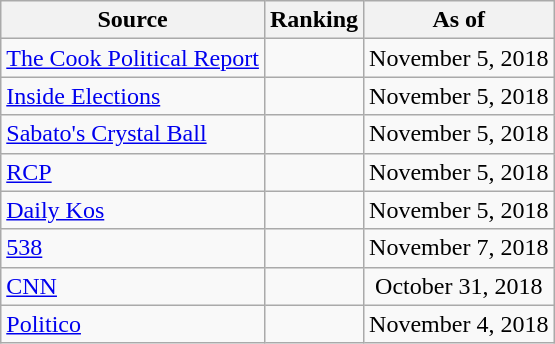<table class="wikitable" style="text-align:center">
<tr>
<th>Source</th>
<th>Ranking</th>
<th>As of</th>
</tr>
<tr>
<td align=left><a href='#'>The Cook Political Report</a></td>
<td></td>
<td>November 5, 2018</td>
</tr>
<tr>
<td align=left><a href='#'>Inside Elections</a></td>
<td></td>
<td>November 5, 2018</td>
</tr>
<tr>
<td align=left><a href='#'>Sabato's Crystal Ball</a></td>
<td></td>
<td>November 5, 2018</td>
</tr>
<tr>
<td align="left"><a href='#'>RCP</a></td>
<td></td>
<td>November 5, 2018</td>
</tr>
<tr>
<td align="left"><a href='#'>Daily Kos</a></td>
<td></td>
<td>November 5, 2018</td>
</tr>
<tr>
<td align="left"><a href='#'>538</a></td>
<td></td>
<td>November 7, 2018</td>
</tr>
<tr>
<td align="left"><a href='#'>CNN</a></td>
<td></td>
<td>October 31, 2018</td>
</tr>
<tr>
<td align="left"><a href='#'>Politico</a></td>
<td></td>
<td>November 4, 2018</td>
</tr>
</table>
